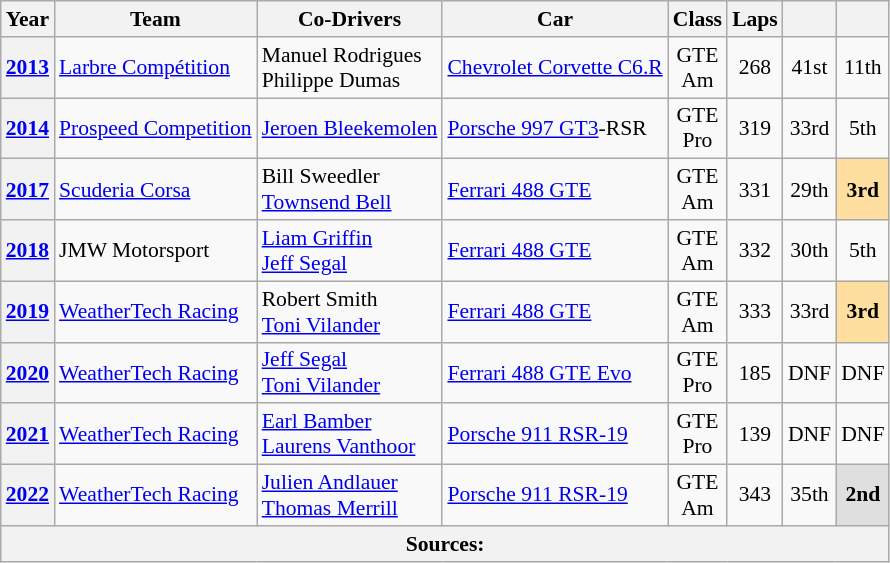<table class="wikitable" style="text-align:center; font-size:90%">
<tr>
<th>Year</th>
<th>Team</th>
<th>Co-Drivers</th>
<th>Car</th>
<th>Class</th>
<th>Laps</th>
<th></th>
<th></th>
</tr>
<tr>
<th><a href='#'>2013</a></th>
<td align="left"> <a href='#'>Larbre Compétition</a></td>
<td align="left"> Manuel Rodrigues<br> Philippe Dumas</td>
<td align="left"><a href='#'>Chevrolet Corvette C6.R</a></td>
<td>GTE<br>Am</td>
<td>268</td>
<td>41st</td>
<td>11th</td>
</tr>
<tr>
<th><a href='#'>2014</a></th>
<td align="left"> <a href='#'>Prospeed Competition</a></td>
<td align="left"> <a href='#'>Jeroen Bleekemolen</a></td>
<td align="left"><a href='#'>Porsche 997 GT3</a>-RSR</td>
<td>GTE<br>Pro</td>
<td>319</td>
<td>33rd</td>
<td>5th</td>
</tr>
<tr>
<th><a href='#'>2017</a></th>
<td align="left"> <a href='#'>Scuderia Corsa</a></td>
<td align="left"> Bill Sweedler<br> <a href='#'>Townsend Bell</a></td>
<td align="left"><a href='#'>Ferrari 488 GTE</a></td>
<td>GTE<br>Am</td>
<td>331</td>
<td>29th</td>
<td style="background:#FFDF9F;"><strong>3rd</strong></td>
</tr>
<tr>
<th><a href='#'>2018</a></th>
<td align="left"> JMW Motorsport</td>
<td align="left"> <a href='#'>Liam Griffin</a><br> <a href='#'>Jeff Segal</a></td>
<td align="left"><a href='#'>Ferrari 488 GTE</a></td>
<td>GTE<br>Am</td>
<td>332</td>
<td>30th</td>
<td>5th</td>
</tr>
<tr>
<th><a href='#'>2019</a></th>
<td align="left"> <a href='#'>WeatherTech Racing</a></td>
<td align="left"> Robert Smith<br> <a href='#'>Toni Vilander</a></td>
<td align="left"><a href='#'>Ferrari 488 GTE</a></td>
<td>GTE<br>Am</td>
<td>333</td>
<td>33rd</td>
<td style="background:#FFDF9F;"><strong>3rd</strong></td>
</tr>
<tr>
<th><a href='#'>2020</a></th>
<td align="left"> <a href='#'>WeatherTech Racing</a></td>
<td align="left"> <a href='#'>Jeff Segal</a><br> <a href='#'>Toni Vilander</a></td>
<td align="left"><a href='#'>Ferrari 488 GTE Evo</a></td>
<td>GTE<br>Pro</td>
<td>185</td>
<td>DNF</td>
<td>DNF</td>
</tr>
<tr>
<th><a href='#'>2021</a></th>
<td align="left"> <a href='#'>WeatherTech Racing</a></td>
<td align="left"> <a href='#'>Earl Bamber</a><br> <a href='#'>Laurens Vanthoor</a></td>
<td align="left"><a href='#'>Porsche 911 RSR-19</a></td>
<td>GTE<br>Pro</td>
<td>139</td>
<td>DNF</td>
<td>DNF</td>
</tr>
<tr>
<th><a href='#'>2022</a></th>
<td align="left"> <a href='#'>WeatherTech Racing</a></td>
<td align="left"> <a href='#'>Julien Andlauer</a><br> <a href='#'>Thomas Merrill</a></td>
<td align="left"><a href='#'>Porsche 911 RSR-19</a></td>
<td>GTE<br>Am</td>
<td>343</td>
<td>35th</td>
<td style="background:#DFDFDF;"><strong>2nd</strong></td>
</tr>
<tr>
<th colspan="8">Sources:</th>
</tr>
</table>
